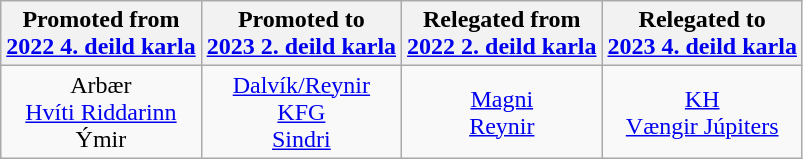<table class="wikitable">
<tr>
<th>Promoted from<br><a href='#'>2022 4. deild karla</a></th>
<th>Promoted to<br><a href='#'>2023 2. deild karla</a></th>
<th>Relegated from<br><a href='#'>2022 2. deild karla</a></th>
<th>Relegated to<br><a href='#'>2023 4. deild karla</a></th>
</tr>
<tr>
<td align=center>Arbær<br><a href='#'>Hvíti Riddarinn</a><br>Ýmir</td>
<td align=center><a href='#'>Dalvík/Reynir</a><br><a href='#'>KFG</a><br><a href='#'>Sindri</a></td>
<td align=center><a href='#'>Magni</a><br><a href='#'>Reynir</a></td>
<td align=center><a href='#'>KH</a><br><a href='#'>Vængir Júpiters</a></td>
</tr>
</table>
